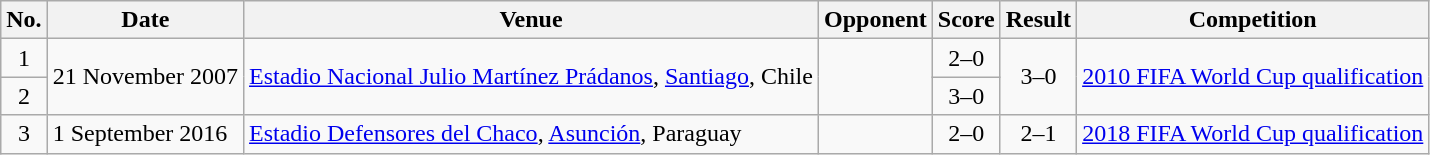<table class="wikitable sortable">
<tr>
<th scope="col">No.</th>
<th scope="col">Date</th>
<th scope="col">Venue</th>
<th scope="col">Opponent</th>
<th scope="col">Score</th>
<th scope="col">Result</th>
<th scope="col">Competition</th>
</tr>
<tr>
<td align="center">1</td>
<td rowspan="2">21 November 2007</td>
<td rowspan="2"><a href='#'>Estadio Nacional Julio Martínez Prádanos</a>, <a href='#'>Santiago</a>, Chile</td>
<td rowspan="2"></td>
<td align="center">2–0</td>
<td rowspan="2" style="text-align:center">3–0</td>
<td rowspan="2"><a href='#'>2010 FIFA World Cup qualification</a></td>
</tr>
<tr>
<td align="center">2</td>
<td align="center">3–0</td>
</tr>
<tr>
<td align="center">3</td>
<td>1 September 2016</td>
<td><a href='#'>Estadio Defensores del Chaco</a>, <a href='#'>Asunción</a>, Paraguay</td>
<td></td>
<td align="center">2–0</td>
<td align="center">2–1</td>
<td><a href='#'>2018 FIFA World Cup qualification</a></td>
</tr>
</table>
